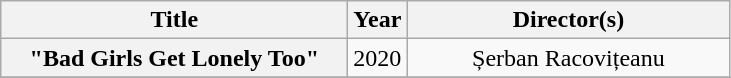<table class="wikitable plainrowheaders" style="text-align:center;">
<tr>
<th scope="col" style="width: 14em;">Title</th>
<th scope="col" style="width: 2em;">Year</th>
<th scope="col" style="width: 13em;">Director(s)</th>
</tr>
<tr>
<th scope="row">"Bad Girls Get Lonely Too"</th>
<td rowspan="1">2020</td>
<td rowspan="1">Șerban Racovițeanu</td>
</tr>
<tr>
</tr>
</table>
